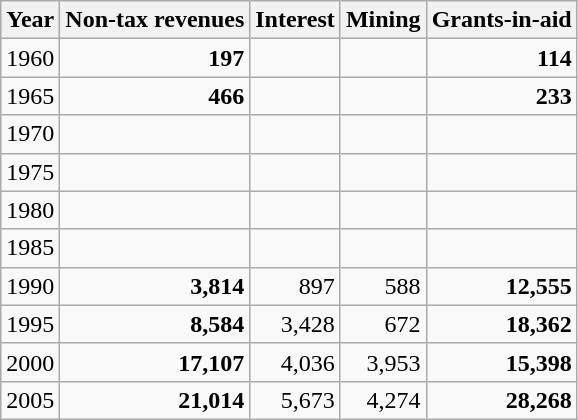<table class="wikitable" style="text-align:right;">
<tr>
<th>Year</th>
<th>Non-tax revenues</th>
<th>Interest</th>
<th>Mining</th>
<th>Grants-in-aid</th>
</tr>
<tr>
<td>1960</td>
<td><strong>197</strong></td>
<td></td>
<td></td>
<td><strong>114</strong></td>
</tr>
<tr>
<td>1965</td>
<td><strong>466</strong></td>
<td></td>
<td></td>
<td><strong>233</strong></td>
</tr>
<tr>
<td>1970</td>
<td></td>
<td></td>
<td></td>
<td></td>
</tr>
<tr>
<td>1975</td>
<td></td>
<td></td>
<td></td>
<td></td>
</tr>
<tr>
<td>1980</td>
<td></td>
<td></td>
<td></td>
<td></td>
</tr>
<tr>
<td>1985</td>
<td></td>
<td></td>
<td></td>
<td></td>
</tr>
<tr>
<td>1990</td>
<td><strong>3,814</strong></td>
<td>897</td>
<td>588</td>
<td><strong>12,555</strong></td>
</tr>
<tr>
<td>1995</td>
<td><strong>8,584</strong></td>
<td>3,428</td>
<td>672</td>
<td><strong>18,362</strong></td>
</tr>
<tr>
<td>2000</td>
<td><strong>17,107</strong></td>
<td>4,036</td>
<td>3,953</td>
<td><strong>15,398</strong></td>
</tr>
<tr>
<td>2005</td>
<td><strong>21,014</strong></td>
<td>5,673</td>
<td>4,274</td>
<td><strong>28,268</strong></td>
</tr>
</table>
